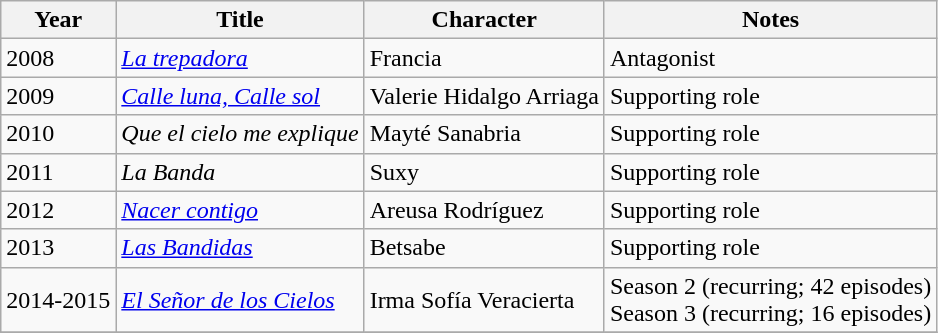<table class="wikitable">
<tr>
<th>Year</th>
<th>Title</th>
<th>Character</th>
<th>Notes</th>
</tr>
<tr>
<td>2008</td>
<td><em><a href='#'>La trepadora</a></em></td>
<td>Francia</td>
<td>Antagonist</td>
</tr>
<tr>
<td>2009</td>
<td><em><a href='#'>Calle luna, Calle sol</a></em></td>
<td>Valerie Hidalgo Arriaga</td>
<td>Supporting role</td>
</tr>
<tr>
<td>2010</td>
<td><em>Que el cielo me explique</em></td>
<td>Mayté Sanabria</td>
<td>Supporting role</td>
</tr>
<tr>
<td>2011</td>
<td><em>La Banda</em></td>
<td>Suxy</td>
<td>Supporting role</td>
</tr>
<tr>
<td>2012</td>
<td><em><a href='#'>Nacer contigo</a></em></td>
<td>Areusa Rodríguez</td>
<td>Supporting role</td>
</tr>
<tr>
<td>2013</td>
<td><em><a href='#'>Las Bandidas</a></em></td>
<td>Betsabe</td>
<td>Supporting role</td>
</tr>
<tr>
<td>2014-2015</td>
<td><em><a href='#'>El Señor de los Cielos</a></em></td>
<td>Irma Sofía Veracierta</td>
<td>Season 2 (recurring; 42 episodes)<br> Season 3 (recurring; 16 episodes)</td>
</tr>
<tr>
</tr>
</table>
